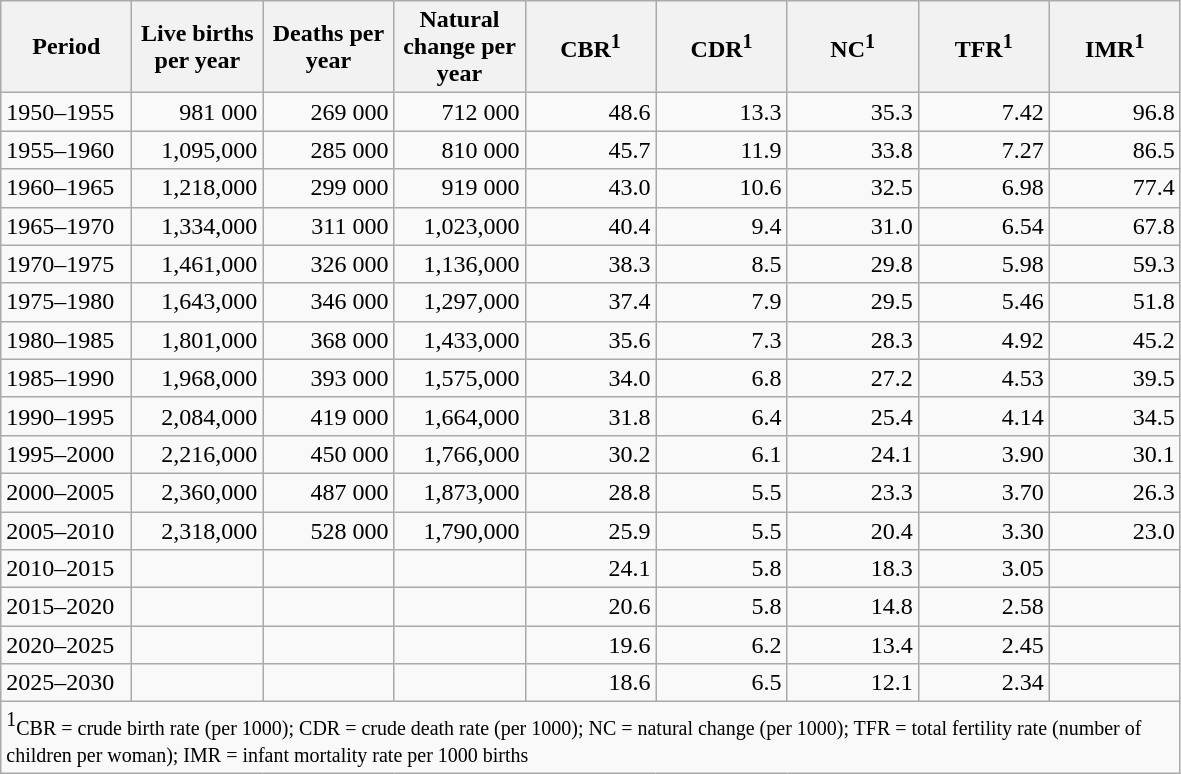<table class="wikitable">
<tr>
<th width="80pt">Period</th>
<th width="80pt">Live births per year</th>
<th width="80pt">Deaths per year</th>
<th width="80pt">Natural change per year</th>
<th width="80pt">CBR<sup>1</sup></th>
<th width="80pt">CDR<sup>1</sup></th>
<th width="80pt">NC<sup>1</sup></th>
<th width="80pt">TFR<sup>1</sup></th>
<th width="80pt">IMR<sup>1</sup></th>
</tr>
<tr>
<td>1950–1955</td>
<td align="right">981 000</td>
<td align="right">269 000</td>
<td align="right">712 000</td>
<td align="right">48.6</td>
<td align="right">13.3</td>
<td align="right">35.3</td>
<td align="right">7.42</td>
<td align="right">96.8</td>
</tr>
<tr>
<td>1955–1960</td>
<td align="right">1,095,000</td>
<td align="right">285 000</td>
<td align="right">810 000</td>
<td align="right">45.7</td>
<td align="right">11.9</td>
<td align="right">33.8</td>
<td align="right">7.27</td>
<td align="right">86.5</td>
</tr>
<tr>
<td>1960–1965</td>
<td align="right">1,218,000</td>
<td align="right">299 000</td>
<td align="right">919 000</td>
<td align="right">43.0</td>
<td align="right">10.6</td>
<td align="right">32.5</td>
<td align="right">6.98</td>
<td align="right">77.4</td>
</tr>
<tr>
<td>1965–1970</td>
<td align="right">1,334,000</td>
<td align="right">311 000</td>
<td align="right">1,023,000</td>
<td align="right">40.4</td>
<td align="right">9.4</td>
<td align="right">31.0</td>
<td align="right">6.54</td>
<td align="right">67.8</td>
</tr>
<tr>
<td>1970–1975</td>
<td align="right">1,461,000</td>
<td align="right">326 000</td>
<td align="right">1,136,000</td>
<td align="right">38.3</td>
<td align="right">8.5</td>
<td align="right">29.8</td>
<td align="right">5.98</td>
<td align="right">59.3</td>
</tr>
<tr>
<td>1975–1980</td>
<td align="right">1,643,000</td>
<td align="right">346 000</td>
<td align="right">1,297,000</td>
<td align="right">37.4</td>
<td align="right">7.9</td>
<td align="right">29.5</td>
<td align="right">5.46</td>
<td align="right">51.8</td>
</tr>
<tr>
<td>1980–1985</td>
<td align="right">1,801,000</td>
<td align="right">368 000</td>
<td align="right">1,433,000</td>
<td align="right">35.6</td>
<td align="right">7.3</td>
<td align="right">28.3</td>
<td align="right">4.92</td>
<td align="right">45.2</td>
</tr>
<tr>
<td>1985–1990</td>
<td align="right">1,968,000</td>
<td align="right">393 000</td>
<td align="right">1,575,000</td>
<td align="right">34.0</td>
<td align="right">6.8</td>
<td align="right">27.2</td>
<td align="right">4.53</td>
<td align="right">39.5</td>
</tr>
<tr>
<td>1990–1995</td>
<td align="right">2,084,000</td>
<td align="right">419 000</td>
<td align="right">1,664,000</td>
<td align="right">31.8</td>
<td align="right">6.4</td>
<td align="right">25.4</td>
<td align="right">4.14</td>
<td align="right">34.5</td>
</tr>
<tr>
<td>1995–2000</td>
<td align="right">2,216,000</td>
<td align="right">450 000</td>
<td align="right">1,766,000</td>
<td align="right">30.2</td>
<td align="right">6.1</td>
<td align="right">24.1</td>
<td align="right">3.90</td>
<td align="right">30.1</td>
</tr>
<tr>
<td>2000–2005</td>
<td align="right">2,360,000</td>
<td align="right">487 000</td>
<td align="right">1,873,000</td>
<td align="right">28.8</td>
<td align="right">5.5</td>
<td align="right">23.3</td>
<td align="right">3.70</td>
<td align="right">26.3</td>
</tr>
<tr>
<td>2005–2010</td>
<td align="right">2,318,000</td>
<td align="right">528 000</td>
<td align="right">1,790,000</td>
<td align="right">25.9</td>
<td align="right">5.5</td>
<td align="right">20.4</td>
<td align="right">3.30</td>
<td align="right">23.0</td>
</tr>
<tr>
<td>2010–2015</td>
<td align="right"></td>
<td align="right"></td>
<td align="right"></td>
<td align="right">24.1</td>
<td align="right">5.8</td>
<td align="right">18.3</td>
<td align="right">3.05</td>
<td align="right"></td>
</tr>
<tr>
<td>2015–2020</td>
<td align="right"></td>
<td align="right"></td>
<td align="right"></td>
<td align="right">20.6</td>
<td align="right">5.8</td>
<td align="right">14.8</td>
<td align="right">2.58</td>
<td align="right"></td>
</tr>
<tr>
<td>2020–2025</td>
<td align="right"></td>
<td align="right"></td>
<td align="right"></td>
<td align="right">19.6</td>
<td align="right">6.2</td>
<td align="right">13.4</td>
<td align="right">2.45</td>
<td align="right"></td>
</tr>
<tr>
<td>2025–2030</td>
<td align="right"></td>
<td align="right"></td>
<td align="right"></td>
<td align="right">18.6</td>
<td align="right">6.5</td>
<td align="right">12.1</td>
<td align="right">2.34</td>
<td align="right"></td>
</tr>
<tr>
<td colspan="9"><sup>1</sup><small>CBR = crude birth rate (per 1000); CDR = crude death rate (per 1000); NC = natural change (per 1000); TFR = total fertility rate (number of children per woman); IMR = infant mortality rate per 1000 births</small></td>
</tr>
</table>
